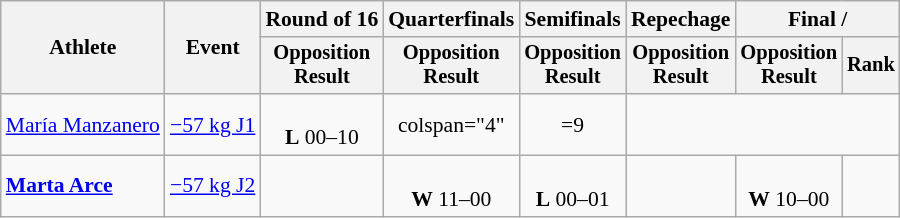<table class="wikitable" style="font-size:90%">
<tr>
<th rowspan="2">Athlete</th>
<th rowspan="2">Event</th>
<th>Round of 16</th>
<th>Quarterfinals</th>
<th>Semifinals</th>
<th>Repechage</th>
<th colspan=2>Final / </th>
</tr>
<tr style="font-size:95%">
<th>Opposition<br>Result</th>
<th>Opposition<br>Result</th>
<th>Opposition<br>Result</th>
<th>Opposition<br>Result</th>
<th>Opposition<br>Result</th>
<th>Rank</th>
</tr>
<tr align="center">
<td align="left"><a href='#'>María Manzanero</a></td>
<td><a href='#'>−57 kg J1</a></td>
<td><br><strong>L</strong> 00–10</td>
<td>colspan="4" </td>
<td>=9</td>
</tr>
<tr align="center">
<td align="left"><strong><a href='#'>Marta Arce</a></strong></td>
<td><a href='#'>−57 kg J2</a></td>
<td></td>
<td><br><strong>W</strong> 11–00</td>
<td><br><strong>L</strong> 00–01</td>
<td></td>
<td><br><strong>W</strong> 10–00</td>
<td></td>
</tr>
</table>
